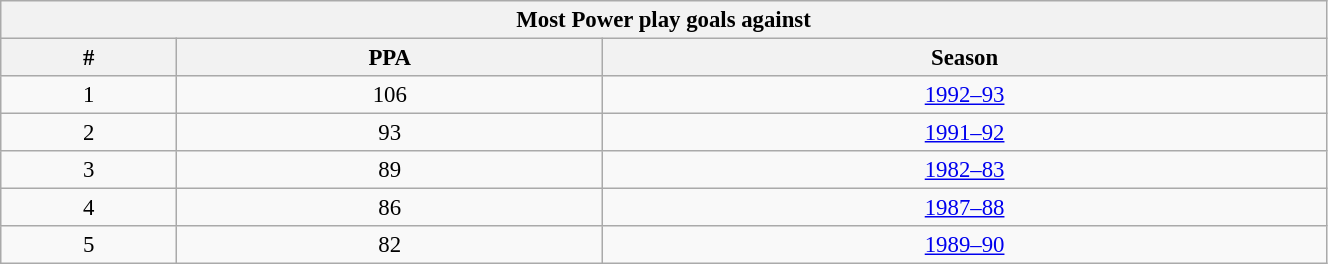<table class="wikitable" style="text-align: center; font-size: 95%" width="70%">
<tr>
<th colspan="3">Most Power play goals against</th>
</tr>
<tr>
<th>#</th>
<th>PPA</th>
<th>Season</th>
</tr>
<tr>
<td>1</td>
<td>106</td>
<td><a href='#'>1992–93</a></td>
</tr>
<tr>
<td>2</td>
<td>93</td>
<td><a href='#'>1991–92</a></td>
</tr>
<tr>
<td>3</td>
<td>89</td>
<td><a href='#'>1982–83</a></td>
</tr>
<tr>
<td>4</td>
<td>86</td>
<td><a href='#'>1987–88</a></td>
</tr>
<tr>
<td>5</td>
<td>82</td>
<td><a href='#'>1989–90</a></td>
</tr>
</table>
